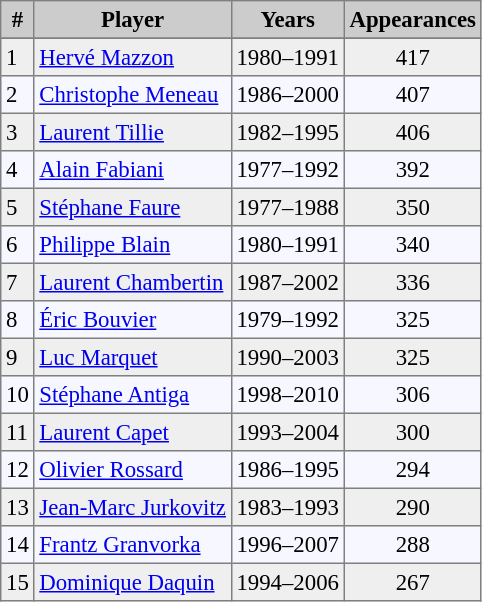<table bgcolor="#f7f8ff" cellpadding="3" cellspacing="0" border="1" style="font-size: 95%; border: gray solid 1px; border-collapse: collapse;">
<tr bgcolor="#CCCCCC">
<td align="center"><strong>#</strong></td>
<td align="center"><strong>Player</strong></td>
<td align="center"><strong>Years</strong></td>
<td align="center"><strong>Appearances</strong></td>
</tr>
<tr>
</tr>
<tr bgcolor="#EFEFEF">
<td>1</td>
<td><a href='#'>Hervé Mazzon</a></td>
<td>1980–1991</td>
<td align="center">417</td>
</tr>
<tr>
<td>2</td>
<td><a href='#'>Christophe Meneau</a></td>
<td>1986–2000</td>
<td align="center">407</td>
</tr>
<tr bgcolor="#EFEFEF">
<td>3</td>
<td><a href='#'>Laurent Tillie</a></td>
<td>1982–1995</td>
<td align="center">406</td>
</tr>
<tr>
<td>4</td>
<td><a href='#'>Alain Fabiani</a></td>
<td>1977–1992</td>
<td align="center">392</td>
</tr>
<tr bgcolor="#EFEFEF">
<td>5</td>
<td><a href='#'>Stéphane Faure</a></td>
<td>1977–1988</td>
<td align="center">350</td>
</tr>
<tr>
<td>6</td>
<td><a href='#'>Philippe Blain</a></td>
<td>1980–1991</td>
<td align="center">340</td>
</tr>
<tr bgcolor="#EFEFEF">
<td>7</td>
<td><a href='#'>Laurent Chambertin</a></td>
<td>1987–2002</td>
<td align="center">336</td>
</tr>
<tr>
<td>8</td>
<td><a href='#'>Éric Bouvier</a></td>
<td>1979–1992</td>
<td align="center">325</td>
</tr>
<tr bgcolor="#EFEFEF">
<td>9</td>
<td><a href='#'>Luc Marquet</a></td>
<td>1990–2003</td>
<td align="center">325</td>
</tr>
<tr>
<td>10</td>
<td><a href='#'>Stéphane Antiga</a></td>
<td>1998–2010</td>
<td align="center">306</td>
</tr>
<tr bgcolor="#EFEFEF">
<td>11</td>
<td><a href='#'>Laurent Capet</a></td>
<td>1993–2004</td>
<td align="center">300</td>
</tr>
<tr>
<td>12</td>
<td><a href='#'>Olivier Rossard</a></td>
<td>1986–1995</td>
<td align="center">294</td>
</tr>
<tr bgcolor="#EFEFEF">
<td>13</td>
<td><a href='#'>Jean-Marc Jurkovitz</a></td>
<td>1983–1993</td>
<td align="center">290</td>
</tr>
<tr>
<td>14</td>
<td><a href='#'>Frantz Granvorka</a></td>
<td>1996–2007</td>
<td align="center">288</td>
</tr>
<tr bgcolor="#EFEFEF">
<td>15</td>
<td><a href='#'>Dominique Daquin</a></td>
<td>1994–2006</td>
<td align="center">267</td>
</tr>
</table>
